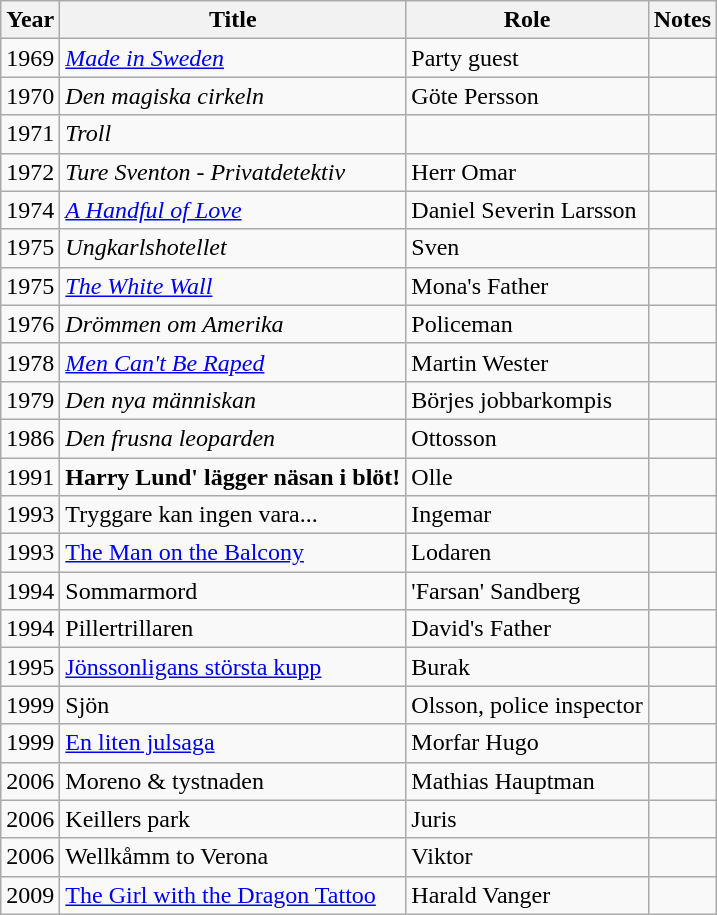<table class="wikitable">
<tr>
<th>Year</th>
<th>Title</th>
<th>Role</th>
<th>Notes</th>
</tr>
<tr>
<td>1969</td>
<td><em><a href='#'>Made in Sweden</a></em></td>
<td>Party guest</td>
<td></td>
</tr>
<tr>
<td>1970</td>
<td><em>Den magiska cirkeln</em></td>
<td>Göte Persson</td>
<td></td>
</tr>
<tr>
<td>1971</td>
<td><em>Troll</em></td>
<td></td>
<td></td>
</tr>
<tr>
<td>1972</td>
<td><em>Ture Sventon - Privatdetektiv</em></td>
<td>Herr Omar</td>
<td></td>
</tr>
<tr>
<td>1974</td>
<td><em><a href='#'>A Handful of Love</a></em></td>
<td>Daniel Severin Larsson</td>
<td></td>
</tr>
<tr>
<td>1975</td>
<td><em>Ungkarlshotellet</em></td>
<td>Sven</td>
<td></td>
</tr>
<tr>
<td>1975</td>
<td><em><a href='#'>The White Wall</a></em></td>
<td>Mona's Father</td>
<td></td>
</tr>
<tr>
<td>1976</td>
<td><em>Drömmen om Amerika</em></td>
<td>Policeman</td>
<td></td>
</tr>
<tr>
<td>1978</td>
<td><em><a href='#'>Men Can't Be Raped</a></em></td>
<td>Martin Wester</td>
<td></td>
</tr>
<tr>
<td>1979</td>
<td><em>Den nya människan</em></td>
<td>Börjes jobbarkompis</td>
<td></td>
</tr>
<tr>
<td>1986</td>
<td><em>Den frusna leoparden</em></td>
<td>Ottosson</td>
<td></td>
</tr>
<tr>
<td>1991</td>
<td><strong>Harry Lund' lägger näsan i blöt!<em></td>
<td>Olle</td>
<td></td>
</tr>
<tr>
<td>1993</td>
<td></em>Tryggare kan ingen vara...<em></td>
<td>Ingemar</td>
<td></td>
</tr>
<tr>
<td>1993</td>
<td></em><a href='#'>The Man on the Balcony</a><em></td>
<td>Lodaren</td>
<td></td>
</tr>
<tr>
<td>1994</td>
<td></em>Sommarmord<em></td>
<td>'Farsan' Sandberg</td>
<td></td>
</tr>
<tr>
<td>1994</td>
<td></em>Pillertrillaren<em></td>
<td>David's Father</td>
<td></td>
</tr>
<tr>
<td>1995</td>
<td></em><a href='#'>Jönssonligans största kupp</a><em></td>
<td>Burak</td>
<td></td>
</tr>
<tr>
<td>1999</td>
<td></em>Sjön<em></td>
<td>Olsson, police inspector</td>
<td></td>
</tr>
<tr>
<td>1999</td>
<td></em><a href='#'>En liten julsaga</a><em></td>
<td>Morfar Hugo</td>
<td></td>
</tr>
<tr>
<td>2006</td>
<td></em>Moreno & tystnaden<em></td>
<td>Mathias Hauptman</td>
<td></td>
</tr>
<tr>
<td>2006</td>
<td></em>Keillers park<em></td>
<td>Juris</td>
<td></td>
</tr>
<tr>
<td>2006</td>
<td></em>Wellkåmm to Verona<em></td>
<td>Viktor</td>
<td></td>
</tr>
<tr>
<td>2009</td>
<td></em><a href='#'>The Girl with the Dragon Tattoo</a><em></td>
<td>Harald Vanger</td>
<td></td>
</tr>
</table>
